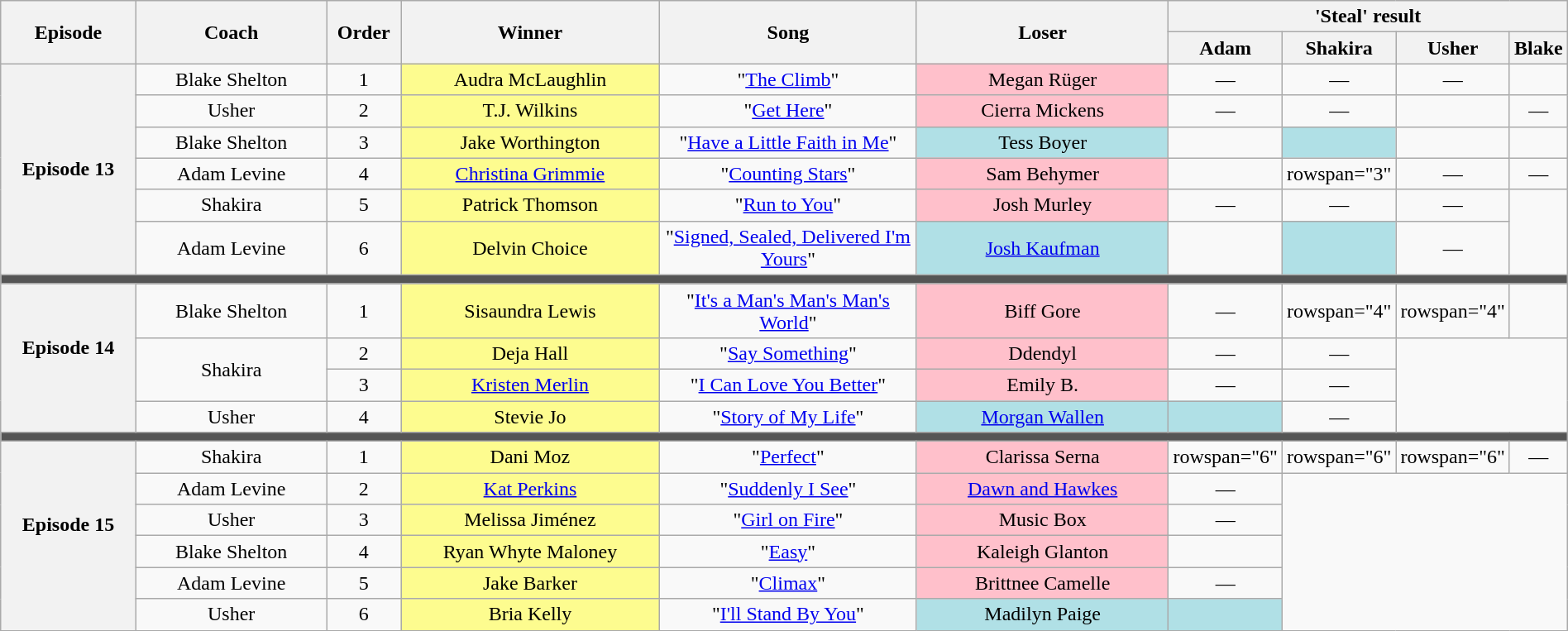<table class="wikitable" style="text-align: center; width:100%;">
<tr>
<th rowspan="2" style="width:10%;">Episode</th>
<th rowspan="2" style="width:15%;">Coach</th>
<th rowspan="2" style="width:05%;">Order</th>
<th rowspan="2" style="width:20%;">Winner</th>
<th rowspan="2" style="width:20%;">Song</th>
<th rowspan="2" style="width:20%;">Loser</th>
<th colspan="4" style="width:20%;">'Steal' result</th>
</tr>
<tr>
<th style="width:05%;">Adam</th>
<th style="width:05%;">Shakira</th>
<th style="width:05%;">Usher</th>
<th style="width:05%;">Blake</th>
</tr>
<tr>
<th rowspan="6">Episode 13 <br><small></small></th>
<td>Blake Shelton</td>
<td>1</td>
<td style="background:#fdfc8f;">Audra McLaughlin</td>
<td>"<a href='#'>The Climb</a>"</td>
<td style="background:pink;">Megan Rüger</td>
<td>—</td>
<td>—</td>
<td>—</td>
<td></td>
</tr>
<tr>
<td>Usher</td>
<td>2</td>
<td style="background:#fdfc8f;">T.J. Wilkins</td>
<td>"<a href='#'>Get Here</a>"</td>
<td style="background:pink;">Cierra Mickens</td>
<td>—</td>
<td>—</td>
<td></td>
<td>—</td>
</tr>
<tr>
<td>Blake Shelton</td>
<td>3</td>
<td style="background:#fdfc8f;">Jake Worthington</td>
<td>"<a href='#'>Have a Little Faith in Me</a>"</td>
<td style="background:#B0E0E6;">Tess Boyer</td>
<td><strong></strong></td>
<td style="background:#B0E0E6;"><strong></strong></td>
<td><strong></strong></td>
<td></td>
</tr>
<tr>
<td>Adam Levine</td>
<td>4</td>
<td style="background:#fdfc8f;"><a href='#'>Christina Grimmie</a></td>
<td>"<a href='#'>Counting Stars</a>"</td>
<td style="background:pink;">Sam Behymer</td>
<td></td>
<td>rowspan="3" </td>
<td>—</td>
<td>—</td>
</tr>
<tr>
<td>Shakira</td>
<td>5</td>
<td style="background:#fdfc8f;">Patrick Thomson</td>
<td>"<a href='#'>Run to You</a>"</td>
<td style="background:pink;">Josh Murley</td>
<td>—</td>
<td>—</td>
<td>—</td>
</tr>
<tr>
<td>Adam Levine</td>
<td>6</td>
<td style="background:#fdfc8f;">Delvin Choice</td>
<td>"<a href='#'>Signed, Sealed, Delivered I'm Yours</a>"</td>
<td style="background:#B0E0E6;"><a href='#'>Josh Kaufman</a></td>
<td></td>
<td style="background:#B0E0E6;"><strong></strong></td>
<td>—</td>
</tr>
<tr>
<td colspan="10" style="background:#555;"></td>
</tr>
<tr>
<th rowspan="4">Episode 14<br><br><small></small></th>
<td>Blake Shelton</td>
<td>1</td>
<td style="background:#fdfc8f;">Sisaundra Lewis</td>
<td>"<a href='#'>It's a Man's Man's Man's World</a>"</td>
<td style="background:pink;">Biff Gore</td>
<td>—</td>
<td>rowspan="4" </td>
<td>rowspan="4" </td>
<td></td>
</tr>
<tr>
<td rowspan=2>Shakira</td>
<td>2</td>
<td style="background:#fdfc8f;">Deja Hall</td>
<td>"<a href='#'>Say Something</a>"</td>
<td style="background:pink;">Ddendyl</td>
<td>—</td>
<td>—</td>
</tr>
<tr>
<td>3</td>
<td style="background:#fdfc8f;"><a href='#'>Kristen Merlin</a></td>
<td>"<a href='#'>I Can Love You Better</a>"</td>
<td style="background:pink;">Emily B.</td>
<td>—</td>
<td>—</td>
</tr>
<tr>
<td>Usher</td>
<td>4</td>
<td style="background:#fdfc8f;">Stevie Jo</td>
<td>"<a href='#'>Story of My Life</a>"</td>
<td style="background:#B0E0E6;"><a href='#'>Morgan Wallen</a></td>
<td style="background:#B0E0E6;"><strong></strong></td>
<td>—</td>
</tr>
<tr>
<td colspan="10" style="background:#555;"></td>
</tr>
<tr>
<th rowspan="6">Episode 15<br><br><small></small></th>
<td>Shakira</td>
<td>1</td>
<td style="background:#fdfc8f;">Dani Moz</td>
<td>"<a href='#'>Perfect</a>"</td>
<td style="background:pink;">Clarissa Serna</td>
<td>rowspan="6" </td>
<td>rowspan="6" </td>
<td>rowspan="6" </td>
<td>—</td>
</tr>
<tr>
<td>Adam Levine</td>
<td>2</td>
<td style="background:#fdfc8f;"><a href='#'>Kat Perkins</a></td>
<td>"<a href='#'>Suddenly I See</a>"</td>
<td style="background:pink;"><a href='#'>Dawn and Hawkes</a></td>
<td>—</td>
</tr>
<tr>
<td>Usher</td>
<td>3</td>
<td style="background:#fdfc8f;">Melissa Jiménez</td>
<td>"<a href='#'>Girl on Fire</a>"</td>
<td style="background:pink;">Music Box</td>
<td>—</td>
</tr>
<tr>
<td>Blake Shelton</td>
<td>4</td>
<td style="background:#fdfc8f;">Ryan Whyte Maloney</td>
<td>"<a href='#'>Easy</a>"</td>
<td style="background:pink;">Kaleigh Glanton</td>
<td></td>
</tr>
<tr>
<td>Adam Levine</td>
<td>5</td>
<td style="background:#fdfc8f;">Jake Barker</td>
<td>"<a href='#'>Climax</a>"</td>
<td style="background:pink;">Brittnee Camelle</td>
<td>—</td>
</tr>
<tr>
<td>Usher</td>
<td>6</td>
<td style="background:#fdfc8f;">Bria Kelly</td>
<td>"<a href='#'>I'll Stand By You</a>"</td>
<td style="background:#B0E0E6;">Madilyn Paige</td>
<td style="background:#B0E0E6;"><strong></strong></td>
</tr>
</table>
